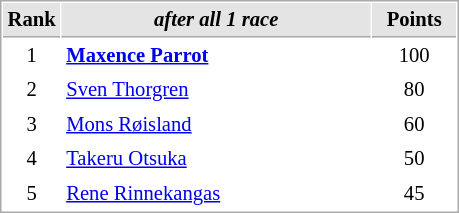<table cellspacing="1" cellpadding="3" style="border:1px solid #aaa; font-size:86%;">
<tr style="background:#e4e4e4;">
<th style="border-bottom:1px solid #aaa; width:10px;">Rank</th>
<th style="border-bottom:1px solid #aaa; width:200px;"><em>after all 1 race</em></th>
<th style="border-bottom:1px solid #aaa; width:50px;">Points</th>
</tr>
<tr>
<td align=center>1</td>
<td><strong> <a href='#'>Maxence Parrot</a></strong></td>
<td align=center>100</td>
</tr>
<tr>
<td align=center>2</td>
<td> <a href='#'>Sven Thorgren</a></td>
<td align=center>80</td>
</tr>
<tr>
<td align=center>3</td>
<td> <a href='#'>Mons Røisland</a></td>
<td align=center>60</td>
</tr>
<tr>
<td align=center>4</td>
<td> <a href='#'>Takeru Otsuka</a></td>
<td align=center>50</td>
</tr>
<tr>
<td align=center>5</td>
<td> <a href='#'>Rene Rinnekangas</a></td>
<td align=center>45</td>
</tr>
</table>
